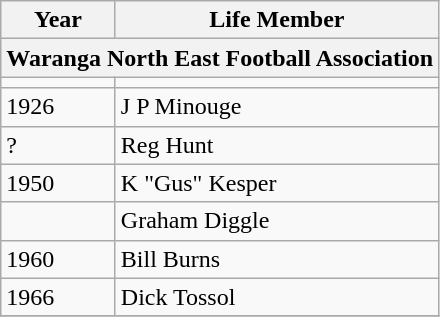<table class="wikitable collapsible collapsed">
<tr>
<th>Year</th>
<th>Life Member</th>
</tr>
<tr>
<th colspan=2>Waranga North East Football Association</th>
</tr>
<tr>
<td></td>
<td></td>
</tr>
<tr>
<td>1926</td>
<td>J P Minouge</td>
</tr>
<tr>
<td>?</td>
<td>Reg Hunt</td>
</tr>
<tr>
<td>1950</td>
<td>K "Gus" Kesper</td>
</tr>
<tr>
<td></td>
<td>Graham Diggle</td>
</tr>
<tr>
<td>1960</td>
<td>Bill Burns</td>
</tr>
<tr>
<td>1966</td>
<td>Dick Tossol</td>
</tr>
<tr>
</tr>
</table>
